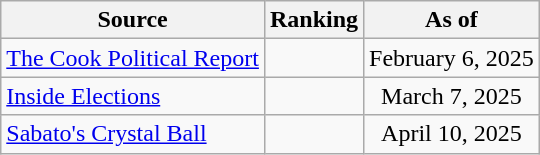<table class="wikitable" style="text-align:center">
<tr>
<th>Source</th>
<th>Ranking</th>
<th>As of</th>
</tr>
<tr>
<td align=left><a href='#'>The Cook Political Report</a></td>
<td></td>
<td>February 6, 2025</td>
</tr>
<tr>
<td align=left><a href='#'>Inside Elections</a></td>
<td></td>
<td>March 7, 2025</td>
</tr>
<tr>
<td align=left><a href='#'>Sabato's Crystal Ball</a></td>
<td></td>
<td>April 10, 2025</td>
</tr>
</table>
